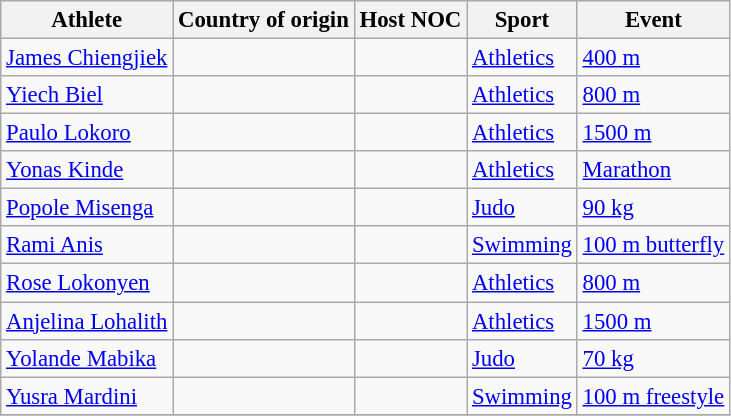<table class='sortable wikitable' style="font-size:95%">
<tr>
<th>Athlete</th>
<th>Country of origin</th>
<th>Host NOC</th>
<th>Sport</th>
<th>Event</th>
</tr>
<tr>
<td><a href='#'>James Chiengjiek</a></td>
<td></td>
<td></td>
<td><a href='#'>Athletics</a></td>
<td><a href='#'>400 m</a></td>
</tr>
<tr>
<td><a href='#'>Yiech Biel</a></td>
<td></td>
<td></td>
<td><a href='#'>Athletics</a></td>
<td><a href='#'>800 m</a></td>
</tr>
<tr>
<td><a href='#'>Paulo Lokoro</a></td>
<td></td>
<td></td>
<td><a href='#'>Athletics</a></td>
<td><a href='#'>1500 m</a></td>
</tr>
<tr>
<td><a href='#'>Yonas Kinde</a></td>
<td></td>
<td></td>
<td><a href='#'>Athletics</a></td>
<td><a href='#'>Marathon</a></td>
</tr>
<tr>
<td><a href='#'>Popole Misenga</a></td>
<td></td>
<td></td>
<td><a href='#'>Judo</a></td>
<td><a href='#'>90 kg</a></td>
</tr>
<tr>
<td><a href='#'>Rami Anis</a></td>
<td></td>
<td></td>
<td><a href='#'>Swimming</a></td>
<td><a href='#'>100 m butterfly</a></td>
</tr>
<tr>
<td><a href='#'>Rose Lokonyen</a></td>
<td></td>
<td></td>
<td><a href='#'>Athletics</a></td>
<td><a href='#'>800 m</a></td>
</tr>
<tr>
<td><a href='#'>Anjelina Lohalith</a></td>
<td></td>
<td></td>
<td><a href='#'>Athletics</a></td>
<td><a href='#'>1500 m</a></td>
</tr>
<tr>
<td><a href='#'>Yolande Mabika</a></td>
<td></td>
<td></td>
<td><a href='#'>Judo</a></td>
<td><a href='#'>70 kg</a></td>
</tr>
<tr>
<td><a href='#'>Yusra Mardini</a></td>
<td></td>
<td></td>
<td><a href='#'>Swimming</a></td>
<td><a href='#'>100 m freestyle</a></td>
</tr>
<tr>
</tr>
</table>
